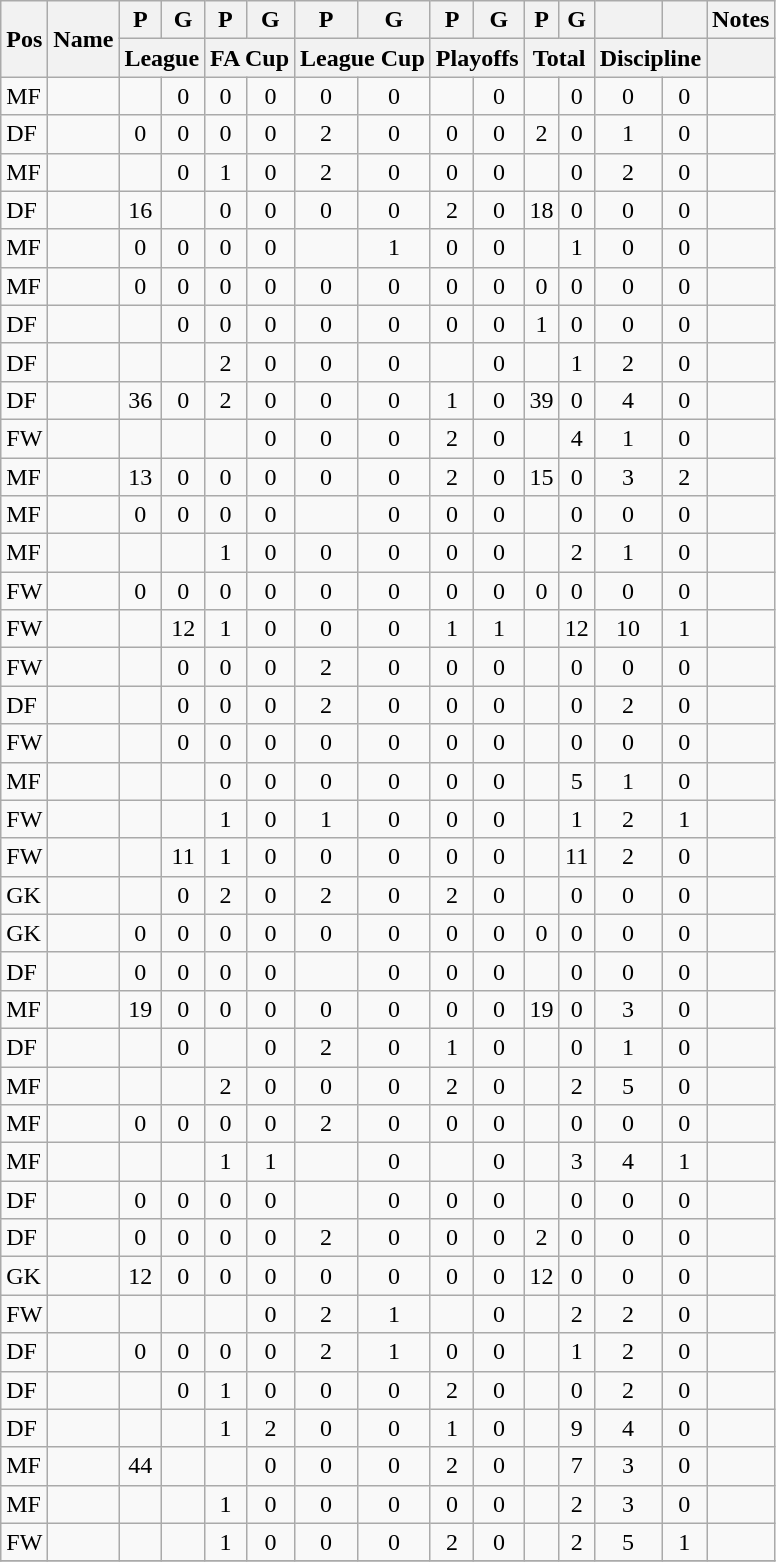<table class="wikitable sortable" style="text-align:center">
<tr>
<th rowspan="2">Pos</th>
<th rowspan="2">Name</th>
<th>P</th>
<th>G</th>
<th>P</th>
<th>G</th>
<th>P</th>
<th>G</th>
<th>P</th>
<th>G</th>
<th>P</th>
<th>G</th>
<th></th>
<th></th>
<th colspan="1" class="unsortable">Notes</th>
</tr>
<tr class="unsortable">
<th colspan="2">League</th>
<th colspan="2">FA Cup</th>
<th colspan="2">League Cup</th>
<th colspan="2">Playoffs</th>
<th colspan="2">Total</th>
<th colspan="2">Discipline</th>
<th></th>
</tr>
<tr>
<td align="left">MF</td>
<td align="left"></td>
<td></td>
<td>0</td>
<td>0</td>
<td>0</td>
<td>0</td>
<td>0</td>
<td></td>
<td>0</td>
<td></td>
<td>0</td>
<td>0</td>
<td>0</td>
<td></td>
</tr>
<tr>
<td align="left">DF</td>
<td align="left"></td>
<td>0</td>
<td>0</td>
<td>0</td>
<td>0</td>
<td>2</td>
<td>0</td>
<td>0</td>
<td>0</td>
<td>2</td>
<td>0</td>
<td>1</td>
<td>0</td>
<td></td>
</tr>
<tr>
<td align="left">MF</td>
<td align="left"></td>
<td></td>
<td>0</td>
<td>1</td>
<td>0</td>
<td>2</td>
<td>0</td>
<td>0</td>
<td>0</td>
<td></td>
<td>0</td>
<td>2</td>
<td>0</td>
<td></td>
</tr>
<tr>
<td align="left">DF</td>
<td align="left"></td>
<td>16</td>
<td></td>
<td>0</td>
<td>0</td>
<td>0</td>
<td>0</td>
<td>2</td>
<td>0</td>
<td>18</td>
<td>0</td>
<td>0</td>
<td>0</td>
<td></td>
</tr>
<tr>
<td align="left">MF</td>
<td align="left"></td>
<td>0</td>
<td>0</td>
<td>0</td>
<td>0</td>
<td></td>
<td>1</td>
<td>0</td>
<td>0</td>
<td></td>
<td>1</td>
<td>0</td>
<td>0</td>
<td></td>
</tr>
<tr>
<td align="left">MF</td>
<td align="left"></td>
<td>0</td>
<td>0</td>
<td>0</td>
<td>0</td>
<td>0</td>
<td>0</td>
<td>0</td>
<td>0</td>
<td>0</td>
<td>0</td>
<td>0</td>
<td>0</td>
<td></td>
</tr>
<tr>
<td align="left">DF</td>
<td align="left"></td>
<td></td>
<td>0</td>
<td>0</td>
<td>0</td>
<td>0</td>
<td>0</td>
<td>0</td>
<td>0</td>
<td>1</td>
<td>0</td>
<td>0</td>
<td>0</td>
<td></td>
</tr>
<tr>
<td align="left">DF</td>
<td align="left"></td>
<td></td>
<td></td>
<td>2</td>
<td>0</td>
<td>0</td>
<td>0</td>
<td></td>
<td>0</td>
<td></td>
<td>1</td>
<td>2</td>
<td>0</td>
<td></td>
</tr>
<tr>
<td align="left">DF</td>
<td align="left"></td>
<td>36</td>
<td>0</td>
<td>2</td>
<td>0</td>
<td>0</td>
<td>0</td>
<td>1</td>
<td>0</td>
<td>39</td>
<td>0</td>
<td>4</td>
<td>0</td>
<td></td>
</tr>
<tr>
<td align="left">FW</td>
<td align="left"></td>
<td></td>
<td></td>
<td></td>
<td>0</td>
<td>0</td>
<td>0</td>
<td>2</td>
<td>0</td>
<td></td>
<td>4</td>
<td>1</td>
<td>0</td>
<td></td>
</tr>
<tr>
<td align="left">MF</td>
<td align="left"></td>
<td>13</td>
<td>0</td>
<td>0</td>
<td>0</td>
<td>0</td>
<td>0</td>
<td>2</td>
<td>0</td>
<td>15</td>
<td>0</td>
<td>3</td>
<td>2</td>
<td></td>
</tr>
<tr>
<td align="left">MF</td>
<td align="left"></td>
<td>0</td>
<td>0</td>
<td>0</td>
<td>0</td>
<td></td>
<td>0</td>
<td>0</td>
<td>0</td>
<td></td>
<td>0</td>
<td>0</td>
<td>0</td>
<td></td>
</tr>
<tr>
<td align="left">MF</td>
<td align="left"></td>
<td></td>
<td></td>
<td>1</td>
<td>0</td>
<td>0</td>
<td>0</td>
<td>0</td>
<td>0</td>
<td></td>
<td>2</td>
<td>1</td>
<td>0</td>
<td></td>
</tr>
<tr>
<td align="left">FW</td>
<td align="left"></td>
<td>0</td>
<td>0</td>
<td>0</td>
<td>0</td>
<td>0</td>
<td>0</td>
<td>0</td>
<td>0</td>
<td>0</td>
<td>0</td>
<td>0</td>
<td>0</td>
<td></td>
</tr>
<tr>
<td align="left">FW</td>
<td align="left"></td>
<td></td>
<td>12</td>
<td>1</td>
<td>0</td>
<td>0</td>
<td>0</td>
<td>1</td>
<td>1</td>
<td></td>
<td>12</td>
<td>10</td>
<td>1</td>
<td></td>
</tr>
<tr>
<td align="left">FW</td>
<td align="left"></td>
<td></td>
<td>0</td>
<td>0</td>
<td>0</td>
<td>2</td>
<td>0</td>
<td>0</td>
<td>0</td>
<td></td>
<td>0</td>
<td>0</td>
<td>0</td>
<td></td>
</tr>
<tr>
<td align="left">DF</td>
<td align="left"></td>
<td></td>
<td>0</td>
<td>0</td>
<td>0</td>
<td>2</td>
<td>0</td>
<td>0</td>
<td>0</td>
<td></td>
<td>0</td>
<td>2</td>
<td>0</td>
<td></td>
</tr>
<tr>
<td align="left">FW</td>
<td align="left"></td>
<td></td>
<td>0</td>
<td>0</td>
<td>0</td>
<td>0</td>
<td>0</td>
<td>0</td>
<td>0</td>
<td></td>
<td>0</td>
<td>0</td>
<td>0</td>
<td></td>
</tr>
<tr>
<td align="left">MF</td>
<td align="left"></td>
<td></td>
<td></td>
<td>0</td>
<td>0</td>
<td>0</td>
<td>0</td>
<td>0</td>
<td>0</td>
<td></td>
<td>5</td>
<td>1</td>
<td>0</td>
<td></td>
</tr>
<tr>
<td align="left">FW</td>
<td align="left"></td>
<td></td>
<td></td>
<td>1</td>
<td>0</td>
<td>1</td>
<td>0</td>
<td>0</td>
<td>0</td>
<td></td>
<td>1</td>
<td>2</td>
<td>1</td>
<td></td>
</tr>
<tr>
<td align="left">FW</td>
<td align="left"></td>
<td></td>
<td>11</td>
<td>1</td>
<td>0</td>
<td>0</td>
<td>0</td>
<td>0</td>
<td>0</td>
<td></td>
<td>11</td>
<td>2</td>
<td>0</td>
<td></td>
</tr>
<tr>
<td align="left">GK</td>
<td align="left"></td>
<td></td>
<td>0</td>
<td>2</td>
<td>0</td>
<td>2</td>
<td>0</td>
<td>2</td>
<td>0</td>
<td></td>
<td>0</td>
<td>0</td>
<td>0</td>
<td></td>
</tr>
<tr>
<td align="left">GK</td>
<td align="left"></td>
<td>0</td>
<td>0</td>
<td>0</td>
<td>0</td>
<td>0</td>
<td>0</td>
<td>0</td>
<td>0</td>
<td>0</td>
<td>0</td>
<td>0</td>
<td>0</td>
<td></td>
</tr>
<tr>
<td align="left">DF</td>
<td align="left"></td>
<td>0</td>
<td>0</td>
<td>0</td>
<td>0</td>
<td></td>
<td>0</td>
<td>0</td>
<td>0</td>
<td></td>
<td>0</td>
<td>0</td>
<td>0</td>
<td></td>
</tr>
<tr>
<td align="left">MF</td>
<td align="left"></td>
<td>19</td>
<td>0</td>
<td>0</td>
<td>0</td>
<td>0</td>
<td>0</td>
<td>0</td>
<td>0</td>
<td>19</td>
<td>0</td>
<td>3</td>
<td>0</td>
<td></td>
</tr>
<tr>
<td align="left">DF</td>
<td align="left"></td>
<td></td>
<td>0</td>
<td></td>
<td>0</td>
<td>2</td>
<td>0</td>
<td>1</td>
<td>0</td>
<td></td>
<td>0</td>
<td>1</td>
<td>0</td>
<td></td>
</tr>
<tr>
<td align="left">MF</td>
<td align="left"></td>
<td></td>
<td></td>
<td>2</td>
<td>0</td>
<td>0</td>
<td>0</td>
<td>2</td>
<td>0</td>
<td></td>
<td>2</td>
<td>5</td>
<td>0</td>
<td></td>
</tr>
<tr>
<td align="left">MF</td>
<td align="left"></td>
<td>0</td>
<td>0</td>
<td>0</td>
<td>0</td>
<td>2</td>
<td>0</td>
<td>0</td>
<td>0</td>
<td></td>
<td>0</td>
<td>0</td>
<td>0</td>
<td></td>
</tr>
<tr>
<td align="left">MF</td>
<td align="left"></td>
<td></td>
<td></td>
<td>1</td>
<td>1</td>
<td></td>
<td>0</td>
<td></td>
<td>0</td>
<td></td>
<td>3</td>
<td>4</td>
<td>1</td>
<td></td>
</tr>
<tr>
<td align="left">DF</td>
<td align="left"></td>
<td>0</td>
<td>0</td>
<td>0</td>
<td>0</td>
<td></td>
<td>0</td>
<td>0</td>
<td>0</td>
<td></td>
<td>0</td>
<td>0</td>
<td>0</td>
<td></td>
</tr>
<tr>
<td align="left">DF</td>
<td align="left"></td>
<td>0</td>
<td>0</td>
<td>0</td>
<td>0</td>
<td>2</td>
<td>0</td>
<td>0</td>
<td>0</td>
<td>2</td>
<td>0</td>
<td>0</td>
<td>0</td>
<td></td>
</tr>
<tr>
<td align="left">GK</td>
<td align="left"></td>
<td>12</td>
<td>0</td>
<td>0</td>
<td>0</td>
<td>0</td>
<td>0</td>
<td>0</td>
<td>0</td>
<td>12</td>
<td>0</td>
<td>0</td>
<td>0</td>
<td></td>
</tr>
<tr>
<td align="left">FW</td>
<td align="left"></td>
<td></td>
<td></td>
<td></td>
<td>0</td>
<td>2</td>
<td>1</td>
<td></td>
<td>0</td>
<td></td>
<td>2</td>
<td>2</td>
<td>0</td>
<td></td>
</tr>
<tr>
<td align="left">DF</td>
<td align="left"></td>
<td>0</td>
<td>0</td>
<td>0</td>
<td>0</td>
<td>2</td>
<td>1</td>
<td>0</td>
<td>0</td>
<td></td>
<td>1</td>
<td>2</td>
<td>0</td>
<td></td>
</tr>
<tr>
<td align="left">DF</td>
<td align="left"></td>
<td></td>
<td>0</td>
<td>1</td>
<td>0</td>
<td>0</td>
<td>0</td>
<td>2</td>
<td>0</td>
<td></td>
<td>0</td>
<td>2</td>
<td>0</td>
<td></td>
</tr>
<tr>
<td align="left">DF</td>
<td align="left"></td>
<td></td>
<td></td>
<td>1</td>
<td>2</td>
<td>0</td>
<td>0</td>
<td>1</td>
<td>0</td>
<td></td>
<td>9</td>
<td>4</td>
<td>0</td>
<td></td>
</tr>
<tr>
<td align="left">MF</td>
<td align="left"></td>
<td>44</td>
<td></td>
<td></td>
<td>0</td>
<td>0</td>
<td>0</td>
<td>2</td>
<td>0</td>
<td></td>
<td>7</td>
<td>3</td>
<td>0</td>
<td></td>
</tr>
<tr>
<td align="left">MF</td>
<td align="left"></td>
<td></td>
<td></td>
<td>1</td>
<td>0</td>
<td>0</td>
<td>0</td>
<td>0</td>
<td>0</td>
<td></td>
<td>2</td>
<td>3</td>
<td>0</td>
<td></td>
</tr>
<tr>
<td align="left">FW</td>
<td align="left"></td>
<td></td>
<td></td>
<td>1</td>
<td>0</td>
<td>0</td>
<td>0</td>
<td>2</td>
<td>0</td>
<td></td>
<td>2</td>
<td>5</td>
<td>1</td>
<td></td>
</tr>
<tr>
</tr>
</table>
